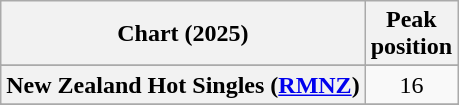<table class="wikitable sortable plainrowheaders" style="text-align:center">
<tr>
<th scope="col">Chart (2025)</th>
<th scope="col">Peak<br>position</th>
</tr>
<tr>
</tr>
<tr>
<th scope="row">New Zealand Hot Singles (<a href='#'>RMNZ</a>)</th>
<td>16</td>
</tr>
<tr>
</tr>
<tr>
</tr>
<tr>
</tr>
</table>
